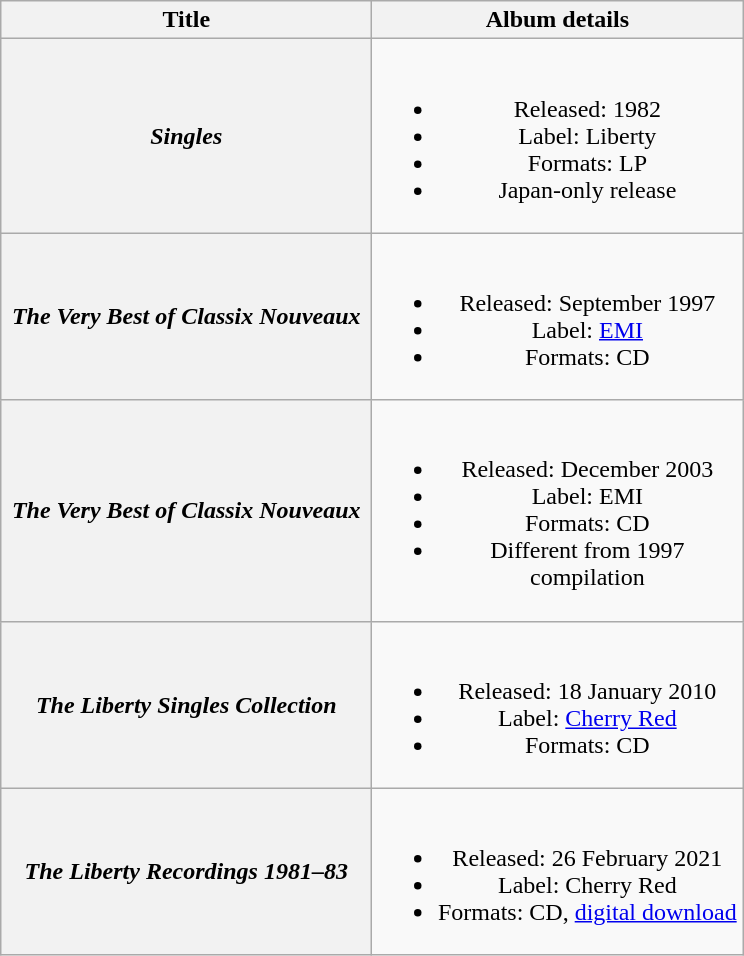<table class="wikitable plainrowheaders" style="text-align:center;">
<tr>
<th scope="col" style="width:15em;">Title</th>
<th scope="col" style="width:15em;">Album details</th>
</tr>
<tr>
<th scope="row"><em>Singles</em></th>
<td><br><ul><li>Released: 1982</li><li>Label: Liberty</li><li>Formats: LP</li><li>Japan-only release</li></ul></td>
</tr>
<tr>
<th scope="row"><em>The Very Best of Classix Nouveaux</em></th>
<td><br><ul><li>Released: September 1997</li><li>Label: <a href='#'>EMI</a></li><li>Formats: CD</li></ul></td>
</tr>
<tr>
<th scope="row"><em>The Very Best of Classix Nouveaux</em></th>
<td><br><ul><li>Released: December 2003</li><li>Label: EMI</li><li>Formats: CD</li><li>Different from 1997 compilation</li></ul></td>
</tr>
<tr>
<th scope="row"><em>The Liberty Singles Collection</em></th>
<td><br><ul><li>Released: 18 January 2010</li><li>Label: <a href='#'>Cherry Red</a></li><li>Formats: CD</li></ul></td>
</tr>
<tr>
<th scope="row"><em>The Liberty Recordings 1981–83</em></th>
<td><br><ul><li>Released: 26 February 2021</li><li>Label: Cherry Red</li><li>Formats: CD, <a href='#'>digital download</a></li></ul></td>
</tr>
</table>
